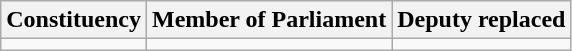<table class="wikitable">
<tr>
<th>Constituency</th>
<th>Member of Parliament</th>
<th>Deputy replaced</th>
</tr>
<tr>
<td></td>
<td></td>
<td></td>
</tr>
</table>
